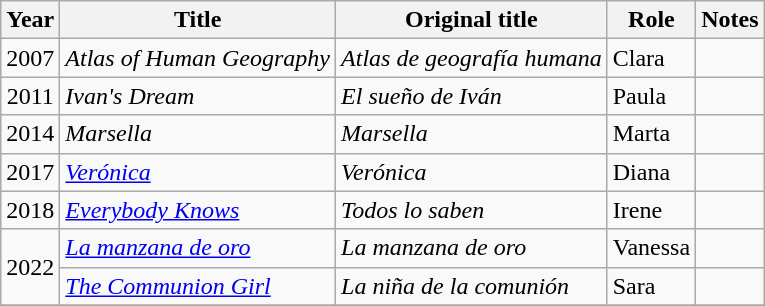<table class="wikitable sortable">
<tr>
<th>Year</th>
<th>Title</th>
<th>Original title</th>
<th>Role</th>
<th class="unsortable">Notes</th>
</tr>
<tr>
<td align = "center">2007</td>
<td><em>Atlas of Human Geography</em></td>
<td><em>Atlas de geografía humana</em></td>
<td>Clara</td>
<td></td>
</tr>
<tr>
<td align = "center">2011</td>
<td><em>Ivan's Dream</em></td>
<td><em>El sueño de Iván</em></td>
<td>Paula</td>
<td></td>
</tr>
<tr>
<td align = "center">2014</td>
<td><em>Marsella</em></td>
<td><em>Marsella</em></td>
<td>Marta</td>
<td></td>
</tr>
<tr>
<td align = "center">2017</td>
<td><em><a href='#'>Verónica</a></em></td>
<td><em>Verónica</em></td>
<td>Diana</td>
<td></td>
</tr>
<tr>
<td align = "center">2018</td>
<td><em><a href='#'>Everybody Knows</a></em></td>
<td><em>Todos lo saben</em></td>
<td>Irene</td>
<td align = "center"></td>
</tr>
<tr>
<td rowspan = "2" align = "center">2022</td>
<td><em><a href='#'>La manzana de oro</a></em></td>
<td><em>La manzana de oro</em></td>
<td>Vanessa</td>
<td align = "center"></td>
</tr>
<tr>
<td><em><a href='#'>The Communion Girl</a></em></td>
<td><em>La niña de la comunión</em></td>
<td>Sara</td>
<td align = "center"></td>
</tr>
<tr>
</tr>
</table>
